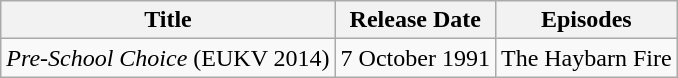<table class="wikitable">
<tr>
<th>Title</th>
<th>Release Date</th>
<th>Episodes</th>
</tr>
<tr>
<td><em>Pre-School Choice</em> (EUKV 2014)</td>
<td>7 October 1991</td>
<td>The Haybarn Fire</td>
</tr>
</table>
